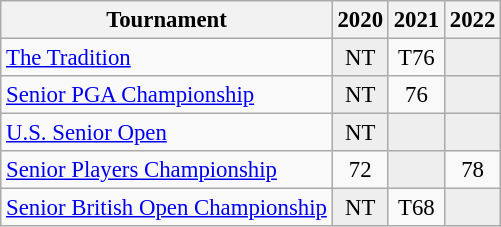<table class="wikitable" style="font-size:95%;text-align:center;">
<tr>
<th>Tournament</th>
<th>2020</th>
<th>2021</th>
<th>2022</th>
</tr>
<tr>
<td align=left><a href='#'>The Tradition</a></td>
<td style="background:#eeeeee;">NT</td>
<td>T76</td>
<td style="background:#eeeeee;"></td>
</tr>
<tr>
<td align=left><a href='#'>Senior PGA Championship</a></td>
<td style="background:#eeeeee;">NT</td>
<td>76</td>
<td style="background:#eeeeee;"></td>
</tr>
<tr>
<td align=left><a href='#'>U.S. Senior Open</a></td>
<td style="background:#eeeeee;">NT</td>
<td style="background:#eeeeee;"></td>
<td style="background:#eeeeee;"></td>
</tr>
<tr>
<td align=left><a href='#'>Senior Players Championship</a></td>
<td>72</td>
<td style="background:#eeeeee;"></td>
<td>78</td>
</tr>
<tr>
<td align=left><a href='#'>Senior British Open Championship</a></td>
<td style="background:#eeeeee;">NT</td>
<td>T68</td>
<td style="background:#eeeeee;"></td>
</tr>
</table>
